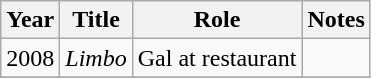<table class="wikitable sortable">
<tr>
<th>Year</th>
<th>Title</th>
<th>Role</th>
<th class="unsortable">Notes</th>
</tr>
<tr>
<td>2008</td>
<td><em>Limbo</em></td>
<td>Gal at restaurant</td>
<td></td>
</tr>
<tr>
</tr>
</table>
